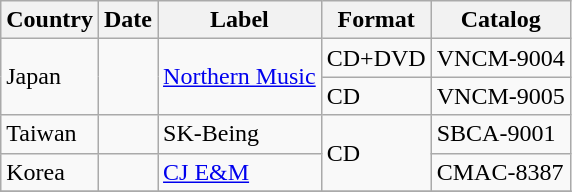<table class="wikitable">
<tr>
<th>Country</th>
<th>Date</th>
<th>Label</th>
<th>Format</th>
<th>Catalog</th>
</tr>
<tr>
<td rowspan="2">Japan</td>
<td rowspan="2"></td>
<td rowspan="2"><a href='#'>Northern Music</a></td>
<td>CD+DVD</td>
<td>VNCM-9004</td>
</tr>
<tr>
<td>CD</td>
<td>VNCM-9005</td>
</tr>
<tr>
<td>Taiwan</td>
<td></td>
<td>SK-Being</td>
<td rowspan="2">CD</td>
<td>SBCA-9001</td>
</tr>
<tr>
<td>Korea</td>
<td></td>
<td><a href='#'>CJ E&M</a></td>
<td>CMAC-8387</td>
</tr>
<tr>
</tr>
</table>
